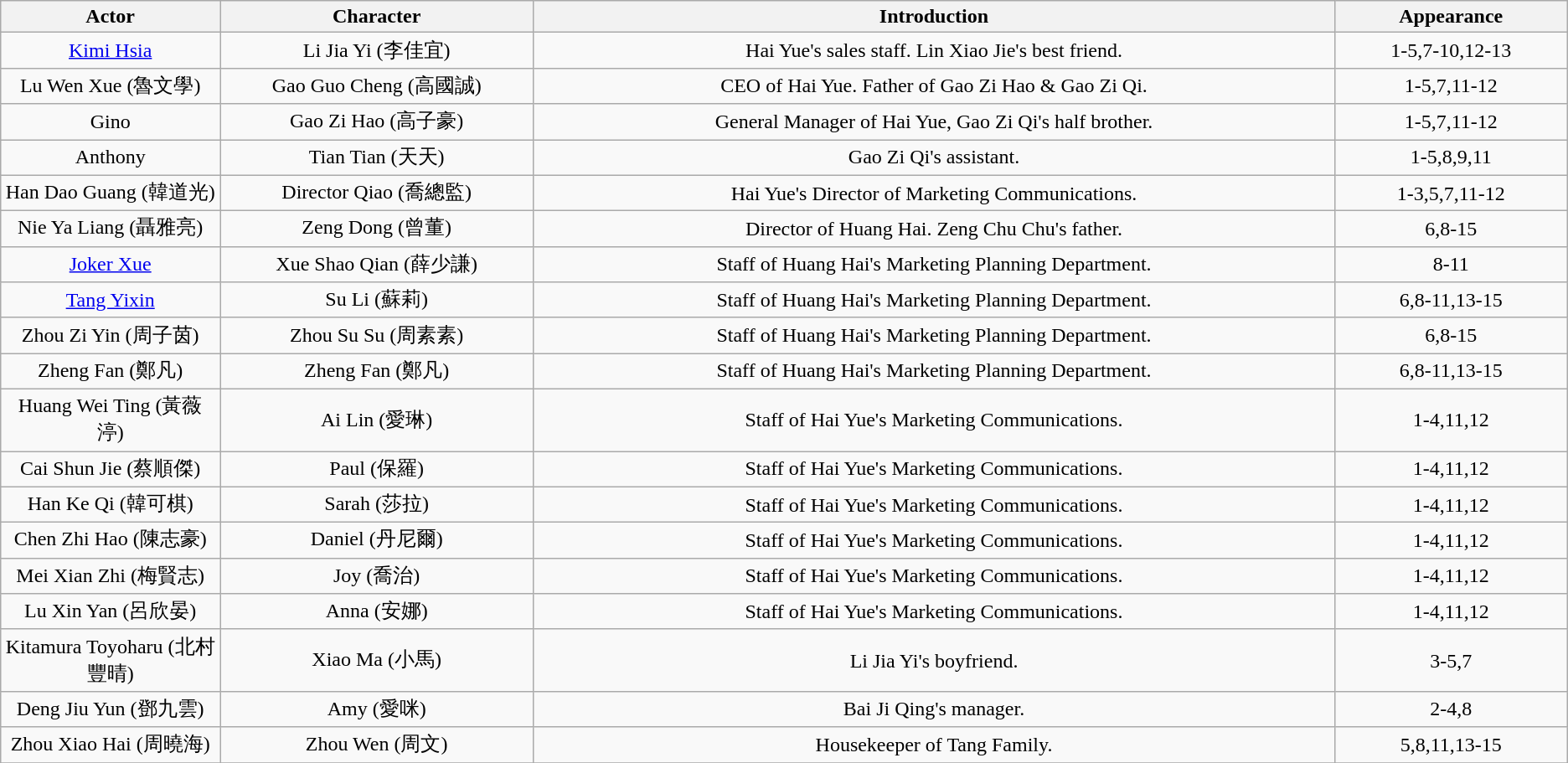<table class="wikitable" style="text-align:center;">
<tr>
<th style="width:14%">Actor</th>
<th style="width:20%">Character</th>
<th>Introduction</th>
<th>Appearance</th>
</tr>
<tr>
<td><a href='#'>Kimi Hsia</a></td>
<td>Li Jia Yi (李佳宜)</td>
<td>Hai Yue's sales staff. Lin Xiao Jie's best friend.</td>
<td>1-5,7-10,12-13</td>
</tr>
<tr>
<td>Lu Wen Xue (魯文學)</td>
<td>Gao Guo Cheng  (高國誠)</td>
<td>CEO of Hai Yue. Father of Gao Zi Hao & Gao Zi Qi.</td>
<td>1-5,7,11-12</td>
</tr>
<tr>
<td>Gino</td>
<td>Gao Zi Hao (高子豪)</td>
<td>General Manager of Hai Yue, Gao Zi Qi's half brother.</td>
<td>1-5,7,11-12</td>
</tr>
<tr>
<td>Anthony</td>
<td>Tian Tian (天天)</td>
<td>Gao Zi Qi's assistant.</td>
<td>1-5,8,9,11</td>
</tr>
<tr>
<td>Han Dao Guang (韓道光)</td>
<td>Director Qiao (喬總監)</td>
<td>Hai Yue's Director of Marketing Communications.</td>
<td>1-3,5,7,11-12</td>
</tr>
<tr>
<td>Nie Ya Liang (聶雅亮)</td>
<td>Zeng Dong (曾董)</td>
<td>Director of Huang Hai. Zeng Chu Chu's father.</td>
<td>6,8-15</td>
</tr>
<tr>
<td><a href='#'>Joker Xue</a></td>
<td>Xue Shao Qian (薛少謙)</td>
<td>Staff of Huang Hai's Marketing Planning Department.</td>
<td>8-11</td>
</tr>
<tr>
<td><a href='#'>Tang Yixin</a></td>
<td>Su Li (蘇莉)</td>
<td>Staff of Huang Hai's Marketing Planning Department.</td>
<td>6,8-11,13-15</td>
</tr>
<tr>
<td>Zhou Zi Yin (周子茵)</td>
<td>Zhou Su Su (周素素)</td>
<td>Staff of Huang Hai's Marketing Planning Department.</td>
<td>6,8-15</td>
</tr>
<tr>
<td>Zheng Fan (鄭凡)</td>
<td>Zheng Fan (鄭凡)</td>
<td>Staff of Huang Hai's Marketing Planning Department.</td>
<td>6,8-11,13-15</td>
</tr>
<tr>
<td>Huang Wei Ting (黃薇渟)</td>
<td>Ai Lin (愛琳)</td>
<td>Staff of Hai Yue's Marketing Communications.</td>
<td>1-4,11,12</td>
</tr>
<tr>
<td>Cai Shun Jie (蔡順傑)</td>
<td>Paul (保羅)</td>
<td>Staff of Hai Yue's Marketing Communications.</td>
<td>1-4,11,12</td>
</tr>
<tr>
<td>Han Ke Qi (韓可棋)</td>
<td>Sarah (莎拉)</td>
<td>Staff of Hai Yue's Marketing Communications.</td>
<td>1-4,11,12</td>
</tr>
<tr>
<td>Chen Zhi Hao (陳志豪)</td>
<td>Daniel (丹尼爾)</td>
<td>Staff of Hai Yue's Marketing Communications.</td>
<td>1-4,11,12</td>
</tr>
<tr>
<td>Mei Xian Zhi (梅賢志)</td>
<td>Joy (喬治)</td>
<td>Staff of Hai Yue's Marketing Communications.</td>
<td>1-4,11,12</td>
</tr>
<tr>
<td>Lu Xin Yan (呂欣晏)</td>
<td>Anna (安娜)</td>
<td>Staff of Hai Yue's Marketing Communications.</td>
<td>1-4,11,12</td>
</tr>
<tr>
<td>Kitamura Toyoharu (北村豐晴)</td>
<td>Xiao Ma (小馬)</td>
<td>Li Jia Yi's boyfriend.</td>
<td>3-5,7</td>
</tr>
<tr>
<td>Deng Jiu Yun (鄧九雲)</td>
<td>Amy (愛咪)</td>
<td>Bai Ji Qing's manager.</td>
<td>2-4,8</td>
</tr>
<tr>
<td>Zhou Xiao Hai (周曉海)</td>
<td>Zhou Wen (周文)</td>
<td>Housekeeper of Tang Family.</td>
<td>5,8,11,13-15</td>
</tr>
<tr>
</tr>
</table>
